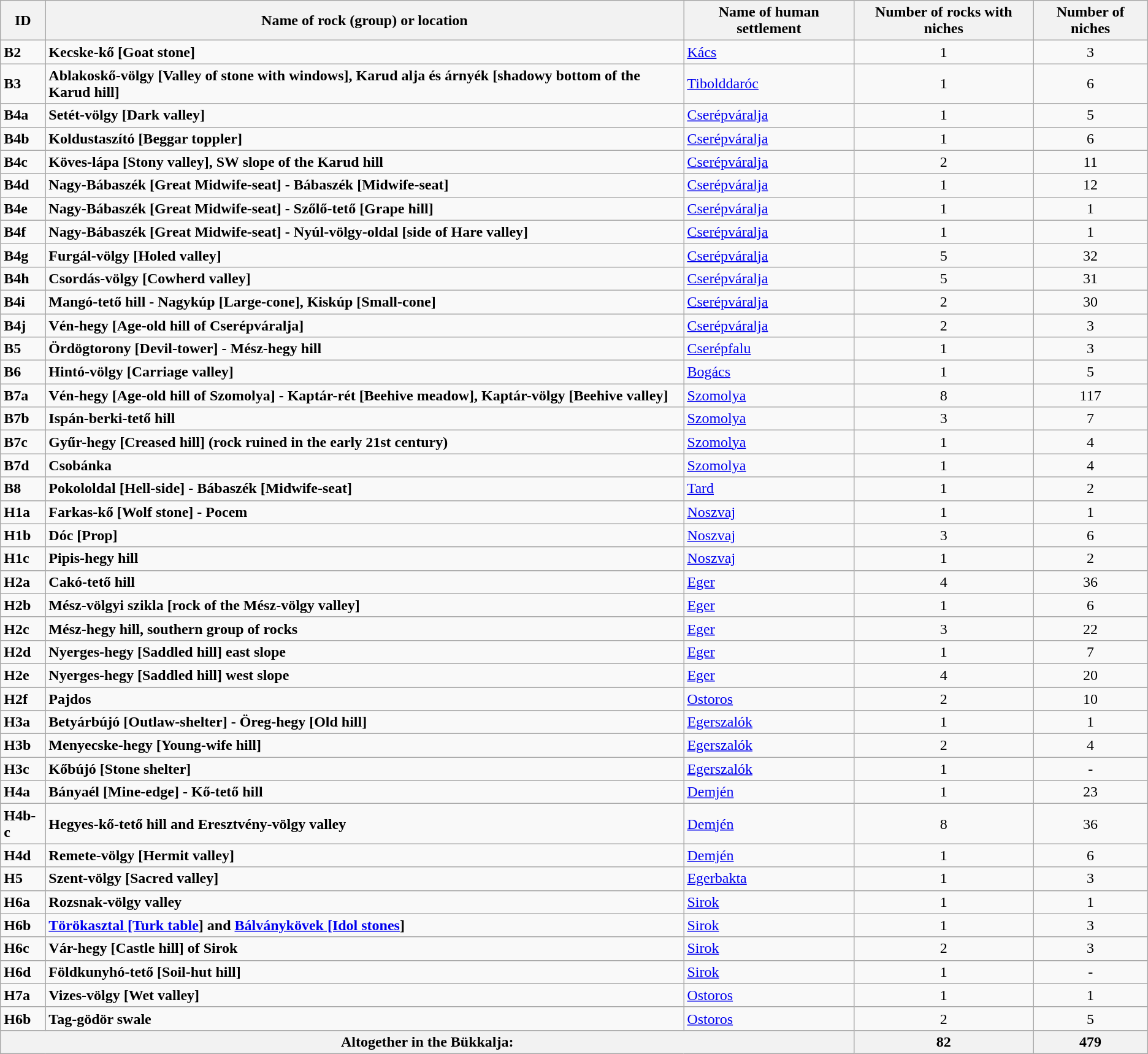<table class="wikitable sortable">
<tr>
<th>ID</th>
<th>Name of rock (group) or location</th>
<th>Name of human settlement</th>
<th>Number of rocks with niches</th>
<th>Number of niches</th>
</tr>
<tr>
<td><strong>B2</strong></td>
<td><strong>Kecske-kő [Goat stone]</strong></td>
<td><a href='#'>Kács</a></td>
<td style="text-align:center;">1</td>
<td style="text-align:center;">3</td>
</tr>
<tr>
<td><strong>B3</strong></td>
<td><strong>Ablakoskő-völgy [Valley of stone with windows], Karud alja és árnyék [shadowy bottom of the Karud hill]</strong></td>
<td><a href='#'>Tibolddaróc</a></td>
<td style="text-align:center;">1</td>
<td style="text-align:center;">6</td>
</tr>
<tr>
<td><strong>B4a</strong></td>
<td><strong>Setét-völgy [Dark valley]</strong></td>
<td><a href='#'>Cserépváralja</a></td>
<td style="text-align:center;">1</td>
<td style="text-align:center;">5</td>
</tr>
<tr>
<td><strong>B4b</strong></td>
<td><strong>Koldustaszító [Beggar toppler]</strong></td>
<td><a href='#'>Cserépváralja</a></td>
<td style="text-align:center;">1</td>
<td style="text-align:center;">6</td>
</tr>
<tr>
<td><strong>B4c</strong></td>
<td><strong>Köves-lápa [Stony valley], SW slope of the Karud hill</strong></td>
<td><a href='#'>Cserépváralja</a></td>
<td style="text-align:center;">2</td>
<td style="text-align:center;">11</td>
</tr>
<tr>
<td><strong>B4d</strong></td>
<td><strong>Nagy-Bábaszék [Great Midwife-seat] - Bábaszék [Midwife-seat]</strong></td>
<td><a href='#'>Cserépváralja</a></td>
<td style="text-align:center;">1</td>
<td style="text-align:center;">12</td>
</tr>
<tr>
<td><strong>B4e</strong></td>
<td><strong>Nagy-Bábaszék [Great Midwife-seat] - Szőlő-tető [Grape hill]</strong></td>
<td><a href='#'>Cserépváralja</a></td>
<td style="text-align:center;">1</td>
<td style="text-align:center;">1</td>
</tr>
<tr>
<td><strong>B4f</strong></td>
<td><strong>Nagy-Bábaszék [Great Midwife-seat] - Nyúl-völgy-oldal [side of Hare valley]</strong></td>
<td><a href='#'>Cserépváralja</a></td>
<td style="text-align:center;">1</td>
<td style="text-align:center;">1</td>
</tr>
<tr>
<td><strong>B4g</strong></td>
<td><strong>Furgál-völgy [Holed valley]</strong></td>
<td><a href='#'>Cserépváralja</a></td>
<td style="text-align:center;">5</td>
<td style="text-align:center;">32</td>
</tr>
<tr>
<td><strong>B4h</strong></td>
<td><strong>Csordás-völgy [Cowherd valley]</strong></td>
<td><a href='#'>Cserépváralja</a></td>
<td style="text-align:center;">5</td>
<td style="text-align:center;">31</td>
</tr>
<tr>
<td><strong>B4i</strong></td>
<td><strong>Mangó-tető hill - Nagykúp [Large-cone], Kiskúp [Small-cone]</strong></td>
<td><a href='#'>Cserépváralja</a></td>
<td style="text-align:center;">2</td>
<td style="text-align:center;">30</td>
</tr>
<tr>
<td><strong>B4j</strong></td>
<td><strong>Vén-hegy [Age-old hill of Cserépváralja]</strong></td>
<td><a href='#'>Cserépváralja</a></td>
<td style="text-align:center;">2</td>
<td style="text-align:center;">3</td>
</tr>
<tr>
<td><strong>B5</strong></td>
<td><strong>Ördögtorony [Devil-tower] - Mész-hegy hill</strong></td>
<td><a href='#'>Cserépfalu</a></td>
<td style="text-align:center;">1</td>
<td style="text-align:center;">3</td>
</tr>
<tr>
<td><strong>B6</strong></td>
<td><strong>Hintó-völgy [Carriage valley]</strong></td>
<td><a href='#'>Bogács</a></td>
<td style="text-align:center;">1</td>
<td style="text-align:center;">5</td>
</tr>
<tr>
<td><strong>B7a</strong></td>
<td><strong>Vén-hegy [Age-old hill of Szomolya] - Kaptár-rét [Beehive meadow], Kaptár-völgy [Beehive valley]</strong></td>
<td><a href='#'>Szomolya</a></td>
<td style="text-align:center;">8</td>
<td style="text-align:center;">117</td>
</tr>
<tr>
<td><strong>B7b</strong></td>
<td><strong>Ispán-berki-tető hill</strong></td>
<td><a href='#'>Szomolya</a></td>
<td style="text-align:center;">3</td>
<td style="text-align:center;">7</td>
</tr>
<tr>
<td><strong>B7c</strong></td>
<td><strong>Gyűr-hegy [Creased hill] (rock ruined in the early 21st century)</strong></td>
<td><a href='#'>Szomolya</a></td>
<td style="text-align:center;">1</td>
<td style="text-align:center;">4</td>
</tr>
<tr>
<td><strong>B7d</strong></td>
<td><strong>Csobánka</strong></td>
<td><a href='#'>Szomolya</a></td>
<td style="text-align:center;">1</td>
<td style="text-align:center;">4</td>
</tr>
<tr>
<td><strong>B8</strong></td>
<td><strong>Pokololdal [Hell-side] - Bábaszék [Midwife-seat]</strong></td>
<td><a href='#'>Tard</a></td>
<td style="text-align:center;">1</td>
<td style="text-align:center;">2</td>
</tr>
<tr>
<td><strong>H1a</strong></td>
<td><strong>Farkas-kő [Wolf stone] - Pocem</strong></td>
<td><a href='#'>Noszvaj</a></td>
<td style="text-align:center;">1</td>
<td style="text-align:center;">1</td>
</tr>
<tr>
<td><strong>H1b</strong></td>
<td><strong>Dóc [Prop]</strong></td>
<td><a href='#'>Noszvaj</a></td>
<td style="text-align:center;">3</td>
<td style="text-align:center;">6</td>
</tr>
<tr>
<td><strong>H1c</strong></td>
<td><strong>Pipis-hegy hill</strong></td>
<td><a href='#'>Noszvaj</a></td>
<td style="text-align:center;">1</td>
<td style="text-align:center;">2</td>
</tr>
<tr>
<td><strong>H2a</strong></td>
<td><strong>Cakó-tető hill</strong></td>
<td><a href='#'>Eger</a></td>
<td style="text-align:center;">4</td>
<td style="text-align:center;">36</td>
</tr>
<tr>
<td><strong>H2b</strong></td>
<td><strong>Mész-völgyi szikla [rock of the Mész-völgy valley]</strong></td>
<td><a href='#'>Eger</a></td>
<td style="text-align:center;">1</td>
<td style="text-align:center;">6</td>
</tr>
<tr>
<td><strong>H2c</strong></td>
<td><strong>Mész-hegy hill, southern group of rocks</strong></td>
<td><a href='#'>Eger</a></td>
<td style="text-align:center;">3</td>
<td style="text-align:center;">22</td>
</tr>
<tr>
<td><strong>H2d</strong></td>
<td><strong>Nyerges-hegy [Saddled hill] east slope</strong></td>
<td><a href='#'>Eger</a></td>
<td style="text-align:center;">1</td>
<td style="text-align:center;">7</td>
</tr>
<tr>
<td><strong>H2e</strong></td>
<td><strong>Nyerges-hegy [Saddled hill] west slope</strong></td>
<td><a href='#'>Eger</a></td>
<td style="text-align:center;">4</td>
<td style="text-align:center;">20</td>
</tr>
<tr>
<td><strong>H2f</strong></td>
<td><strong>Pajdos</strong></td>
<td><a href='#'>Ostoros</a></td>
<td style="text-align:center;">2</td>
<td style="text-align:center;">10</td>
</tr>
<tr>
<td><strong>H3a</strong></td>
<td><strong>Betyárbújó [Outlaw-shelter] - Öreg-hegy [Old hill]</strong></td>
<td><a href='#'>Egerszalók</a></td>
<td style="text-align:center;">1</td>
<td style="text-align:center;">1</td>
</tr>
<tr>
<td><strong>H3b</strong></td>
<td><strong>Menyecske-hegy [Young-wife hill]</strong></td>
<td><a href='#'>Egerszalók</a></td>
<td style="text-align:center;">2</td>
<td style="text-align:center;">4</td>
</tr>
<tr>
<td><strong>H3c</strong></td>
<td><strong>Kőbújó [Stone shelter]</strong></td>
<td><a href='#'>Egerszalók</a></td>
<td style="text-align:center;">1</td>
<td style="text-align:center;">-</td>
</tr>
<tr>
<td><strong>H4a</strong></td>
<td><strong>Bányaél [Mine-edge] - Kő-tető hill</strong></td>
<td><a href='#'>Demjén</a></td>
<td style="text-align:center;">1</td>
<td style="text-align:center;">23</td>
</tr>
<tr>
<td><strong>H4b-c</strong></td>
<td><strong>Hegyes-kő-tető hill and Eresztvény-völgy valley</strong></td>
<td><a href='#'>Demjén</a></td>
<td style="text-align:center;">8</td>
<td style="text-align:center;">36</td>
</tr>
<tr>
<td><strong>H4d</strong></td>
<td><strong>Remete-völgy [Hermit valley]</strong></td>
<td><a href='#'>Demjén</a></td>
<td style="text-align:center;">1</td>
<td style="text-align:center;">6</td>
</tr>
<tr>
<td><strong>H5</strong></td>
<td><strong>Szent-völgy [Sacred valley]</strong></td>
<td><a href='#'>Egerbakta</a></td>
<td style="text-align:center;">1</td>
<td style="text-align:center;">3</td>
</tr>
<tr>
<td><strong>H6a</strong></td>
<td><strong>Rozsnak-völgy valley</strong></td>
<td><a href='#'>Sirok</a></td>
<td style="text-align:center;">1</td>
<td style="text-align:center;">1</td>
</tr>
<tr>
<td><strong>H6b</strong></td>
<td><strong><a href='#'>Törökasztal [Turk table</a>] and <a href='#'>Bálványkövek [Idol stones</a>]</strong></td>
<td><a href='#'>Sirok</a></td>
<td style="text-align:center;">1</td>
<td style="text-align:center;">3</td>
</tr>
<tr>
<td><strong>H6c</strong></td>
<td><strong>Vár-hegy [Castle hill] of Sirok</strong></td>
<td><a href='#'>Sirok</a></td>
<td style="text-align:center;">2</td>
<td style="text-align:center;">3</td>
</tr>
<tr>
<td><strong>H6d</strong></td>
<td><strong>Földkunyhó-tető [Soil-hut hill]</strong></td>
<td><a href='#'>Sirok</a></td>
<td style="text-align:center;">1</td>
<td style="text-align:center;">-</td>
</tr>
<tr>
<td><strong>H7a</strong></td>
<td><strong>Vizes-völgy [Wet valley]</strong></td>
<td><a href='#'>Ostoros</a></td>
<td style="text-align:center;">1</td>
<td style="text-align:center;">1</td>
</tr>
<tr>
<td><strong>H6b</strong></td>
<td><strong>Tag-gödör swale</strong></td>
<td><a href='#'>Ostoros</a></td>
<td style="text-align:center;">2</td>
<td style="text-align:center;">5</td>
</tr>
<tr>
<th colspan="3">Altogether in the Bükkalja:</th>
<th style="text-align:center;">82</th>
<th style="text-align:center;">479</th>
</tr>
</table>
